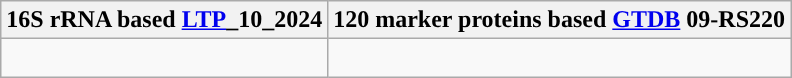<table class="wikitable">
<tr>
<th colspan=1>16S rRNA based <a href='#'>LTP</a>_10_2024</th>
<th colspan=1>120 marker proteins based <a href='#'>GTDB</a> 09-RS220</th>
</tr>
<tr>
<td style="vertical-align:top"><br></td>
<td><br></td>
</tr>
</table>
